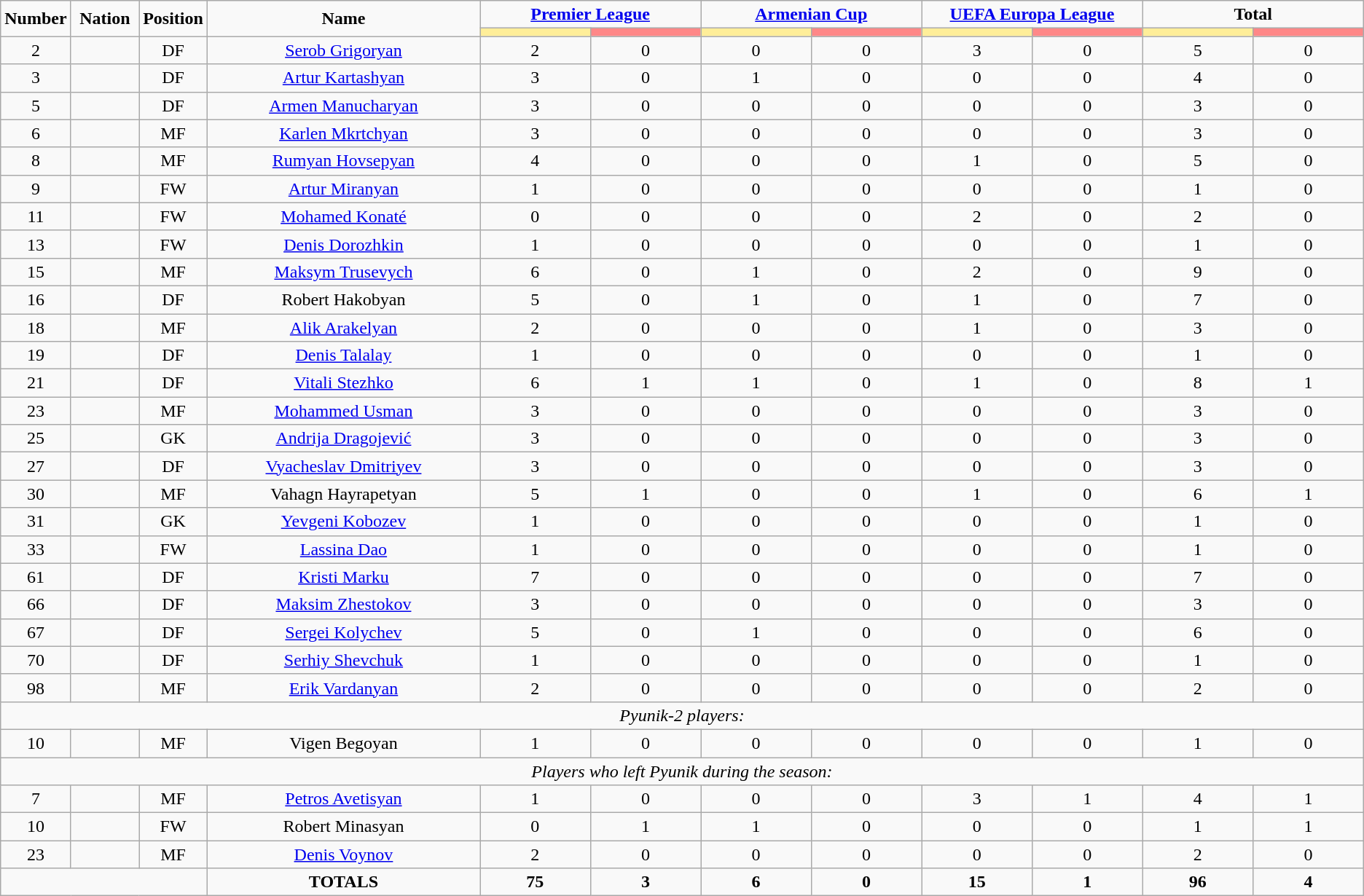<table class="wikitable" style="text-align:center;">
<tr>
<td rowspan="2"  style="width:5%; text-align:center;"><strong>Number</strong></td>
<td rowspan="2"  style="width:5%; text-align:center;"><strong>Nation</strong></td>
<td rowspan="2"  style="width:5%; text-align:center;"><strong>Position</strong></td>
<td rowspan="2"  style="width:20%; text-align:center;"><strong>Name</strong></td>
<td colspan="2" style="text-align:center;"><strong><a href='#'>Premier League</a></strong></td>
<td colspan="2" style="text-align:center;"><strong><a href='#'>Armenian Cup</a></strong></td>
<td colspan="2" style="text-align:center;"><strong><a href='#'>UEFA Europa League</a></strong></td>
<td colspan="2" style="text-align:center;"><strong>Total</strong></td>
</tr>
<tr>
<th style="width:60px; background:#fe9;"></th>
<th style="width:60px; background:#ff8888;"></th>
<th style="width:60px; background:#fe9;"></th>
<th style="width:60px; background:#ff8888;"></th>
<th style="width:60px; background:#fe9;"></th>
<th style="width:60px; background:#ff8888;"></th>
<th style="width:60px; background:#fe9;"></th>
<th style="width:60px; background:#ff8888;"></th>
</tr>
<tr>
<td>2</td>
<td></td>
<td>DF</td>
<td><a href='#'>Serob Grigoryan</a></td>
<td>2</td>
<td>0</td>
<td>0</td>
<td>0</td>
<td>3</td>
<td>0</td>
<td>5</td>
<td>0</td>
</tr>
<tr>
<td>3</td>
<td></td>
<td>DF</td>
<td><a href='#'>Artur Kartashyan</a></td>
<td>3</td>
<td>0</td>
<td>1</td>
<td>0</td>
<td>0</td>
<td>0</td>
<td>4</td>
<td>0</td>
</tr>
<tr>
<td>5</td>
<td></td>
<td>DF</td>
<td><a href='#'>Armen Manucharyan</a></td>
<td>3</td>
<td>0</td>
<td>0</td>
<td>0</td>
<td>0</td>
<td>0</td>
<td>3</td>
<td>0</td>
</tr>
<tr>
<td>6</td>
<td></td>
<td>MF</td>
<td><a href='#'>Karlen Mkrtchyan</a></td>
<td>3</td>
<td>0</td>
<td>0</td>
<td>0</td>
<td>0</td>
<td>0</td>
<td>3</td>
<td>0</td>
</tr>
<tr>
<td>8</td>
<td></td>
<td>MF</td>
<td><a href='#'>Rumyan Hovsepyan</a></td>
<td>4</td>
<td>0</td>
<td>0</td>
<td>0</td>
<td>1</td>
<td>0</td>
<td>5</td>
<td>0</td>
</tr>
<tr>
<td>9</td>
<td></td>
<td>FW</td>
<td><a href='#'>Artur Miranyan</a></td>
<td>1</td>
<td>0</td>
<td>0</td>
<td>0</td>
<td>0</td>
<td>0</td>
<td>1</td>
<td>0</td>
</tr>
<tr>
<td>11</td>
<td></td>
<td>FW</td>
<td><a href='#'>Mohamed Konaté</a></td>
<td>0</td>
<td>0</td>
<td>0</td>
<td>0</td>
<td>2</td>
<td>0</td>
<td>2</td>
<td>0</td>
</tr>
<tr>
<td>13</td>
<td></td>
<td>FW</td>
<td><a href='#'>Denis Dorozhkin</a></td>
<td>1</td>
<td>0</td>
<td>0</td>
<td>0</td>
<td>0</td>
<td>0</td>
<td>1</td>
<td>0</td>
</tr>
<tr>
<td>15</td>
<td></td>
<td>MF</td>
<td><a href='#'>Maksym Trusevych</a></td>
<td>6</td>
<td>0</td>
<td>1</td>
<td>0</td>
<td>2</td>
<td>0</td>
<td>9</td>
<td>0</td>
</tr>
<tr>
<td>16</td>
<td></td>
<td>DF</td>
<td>Robert Hakobyan</td>
<td>5</td>
<td>0</td>
<td>1</td>
<td>0</td>
<td>1</td>
<td>0</td>
<td>7</td>
<td>0</td>
</tr>
<tr>
<td>18</td>
<td></td>
<td>MF</td>
<td><a href='#'>Alik Arakelyan</a></td>
<td>2</td>
<td>0</td>
<td>0</td>
<td>0</td>
<td>1</td>
<td>0</td>
<td>3</td>
<td>0</td>
</tr>
<tr>
<td>19</td>
<td></td>
<td>DF</td>
<td><a href='#'>Denis Talalay</a></td>
<td>1</td>
<td>0</td>
<td>0</td>
<td>0</td>
<td>0</td>
<td>0</td>
<td>1</td>
<td>0</td>
</tr>
<tr>
<td>21</td>
<td></td>
<td>DF</td>
<td><a href='#'>Vitali Stezhko</a></td>
<td>6</td>
<td>1</td>
<td>1</td>
<td>0</td>
<td>1</td>
<td>0</td>
<td>8</td>
<td>1</td>
</tr>
<tr>
<td>23</td>
<td></td>
<td>MF</td>
<td><a href='#'>Mohammed Usman</a></td>
<td>3</td>
<td>0</td>
<td>0</td>
<td>0</td>
<td>0</td>
<td>0</td>
<td>3</td>
<td>0</td>
</tr>
<tr>
<td>25</td>
<td></td>
<td>GK</td>
<td><a href='#'>Andrija Dragojević</a></td>
<td>3</td>
<td>0</td>
<td>0</td>
<td>0</td>
<td>0</td>
<td>0</td>
<td>3</td>
<td>0</td>
</tr>
<tr>
<td>27</td>
<td></td>
<td>DF</td>
<td><a href='#'>Vyacheslav Dmitriyev</a></td>
<td>3</td>
<td>0</td>
<td>0</td>
<td>0</td>
<td>0</td>
<td>0</td>
<td>3</td>
<td>0</td>
</tr>
<tr>
<td>30</td>
<td></td>
<td>MF</td>
<td>Vahagn Hayrapetyan</td>
<td>5</td>
<td>1</td>
<td>0</td>
<td>0</td>
<td>1</td>
<td>0</td>
<td>6</td>
<td>1</td>
</tr>
<tr>
<td>31</td>
<td></td>
<td>GK</td>
<td><a href='#'>Yevgeni Kobozev</a></td>
<td>1</td>
<td>0</td>
<td>0</td>
<td>0</td>
<td>0</td>
<td>0</td>
<td>1</td>
<td>0</td>
</tr>
<tr>
<td>33</td>
<td></td>
<td>FW</td>
<td><a href='#'>Lassina Dao</a></td>
<td>1</td>
<td>0</td>
<td>0</td>
<td>0</td>
<td>0</td>
<td>0</td>
<td>1</td>
<td>0</td>
</tr>
<tr>
<td>61</td>
<td></td>
<td>DF</td>
<td><a href='#'>Kristi Marku</a></td>
<td>7</td>
<td>0</td>
<td>0</td>
<td>0</td>
<td>0</td>
<td>0</td>
<td>7</td>
<td>0</td>
</tr>
<tr>
<td>66</td>
<td></td>
<td>DF</td>
<td><a href='#'>Maksim Zhestokov</a></td>
<td>3</td>
<td>0</td>
<td>0</td>
<td>0</td>
<td>0</td>
<td>0</td>
<td>3</td>
<td>0</td>
</tr>
<tr>
<td>67</td>
<td></td>
<td>DF</td>
<td><a href='#'>Sergei Kolychev</a></td>
<td>5</td>
<td>0</td>
<td>1</td>
<td>0</td>
<td>0</td>
<td>0</td>
<td>6</td>
<td>0</td>
</tr>
<tr>
<td>70</td>
<td></td>
<td>DF</td>
<td><a href='#'>Serhiy Shevchuk</a></td>
<td>1</td>
<td>0</td>
<td>0</td>
<td>0</td>
<td>0</td>
<td>0</td>
<td>1</td>
<td>0</td>
</tr>
<tr>
<td>98</td>
<td></td>
<td>MF</td>
<td><a href='#'>Erik Vardanyan</a></td>
<td>2</td>
<td>0</td>
<td>0</td>
<td>0</td>
<td>0</td>
<td>0</td>
<td>2</td>
<td>0</td>
</tr>
<tr>
<td colspan="14"><em>Pyunik-2 players:</em></td>
</tr>
<tr>
<td>10</td>
<td></td>
<td>MF</td>
<td>Vigen Begoyan</td>
<td>1</td>
<td>0</td>
<td>0</td>
<td>0</td>
<td>0</td>
<td>0</td>
<td>1</td>
<td>0</td>
</tr>
<tr>
<td colspan="14"><em>Players who left Pyunik during the season:</em></td>
</tr>
<tr>
<td>7</td>
<td></td>
<td>MF</td>
<td><a href='#'>Petros Avetisyan</a></td>
<td>1</td>
<td>0</td>
<td>0</td>
<td>0</td>
<td>3</td>
<td>1</td>
<td>4</td>
<td>1</td>
</tr>
<tr>
<td>10</td>
<td></td>
<td>FW</td>
<td>Robert Minasyan</td>
<td>0</td>
<td>1</td>
<td>1</td>
<td>0</td>
<td>0</td>
<td>0</td>
<td>1</td>
<td>1</td>
</tr>
<tr>
<td>23</td>
<td></td>
<td>MF</td>
<td><a href='#'>Denis Voynov</a></td>
<td>2</td>
<td>0</td>
<td>0</td>
<td>0</td>
<td>0</td>
<td>0</td>
<td>2</td>
<td>0</td>
</tr>
<tr>
<td colspan="3"></td>
<td><strong>TOTALS</strong></td>
<td><strong>75</strong></td>
<td><strong>3</strong></td>
<td><strong>6</strong></td>
<td><strong>0</strong></td>
<td><strong>15</strong></td>
<td><strong>1</strong></td>
<td><strong>96</strong></td>
<td><strong>4</strong></td>
</tr>
</table>
